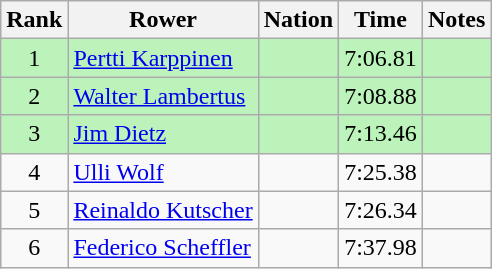<table class="wikitable sortable" style="text-align:center">
<tr>
<th>Rank</th>
<th>Rower</th>
<th>Nation</th>
<th>Time</th>
<th>Notes</th>
</tr>
<tr bgcolor=bbf3bb>
<td>1</td>
<td align=left><a href='#'>Pertti Karppinen</a></td>
<td align=left></td>
<td>7:06.81</td>
<td></td>
</tr>
<tr bgcolor=bbf3bb>
<td>2</td>
<td align=left><a href='#'>Walter Lambertus</a></td>
<td align=left></td>
<td>7:08.88</td>
<td></td>
</tr>
<tr bgcolor=bbf3bb>
<td>3</td>
<td align=left><a href='#'>Jim Dietz</a></td>
<td align=left></td>
<td>7:13.46</td>
<td></td>
</tr>
<tr>
<td>4</td>
<td align=left><a href='#'>Ulli Wolf</a></td>
<td align=left></td>
<td>7:25.38</td>
<td></td>
</tr>
<tr>
<td>5</td>
<td align=left><a href='#'>Reinaldo Kutscher</a></td>
<td align=left></td>
<td>7:26.34</td>
<td></td>
</tr>
<tr>
<td>6</td>
<td align=left><a href='#'>Federico Scheffler</a></td>
<td align=left></td>
<td>7:37.98</td>
<td></td>
</tr>
</table>
